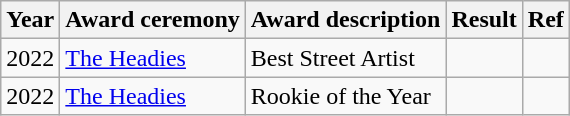<table class="wikitable sortable">
<tr>
<th>Year</th>
<th>Award ceremony</th>
<th>Award description</th>
<th>Result</th>
<th>Ref</th>
</tr>
<tr>
<td>2022</td>
<td><a href='#'>The Headies</a></td>
<td>Best Street Artist</td>
<td></td>
<td></td>
</tr>
<tr>
<td>2022</td>
<td><a href='#'>The Headies</a></td>
<td>Rookie of the Year</td>
<td></td>
<td></td>
</tr>
</table>
